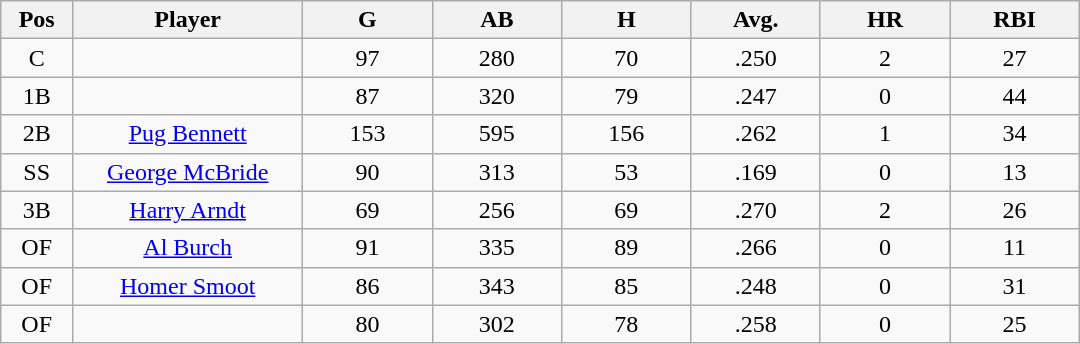<table class="wikitable sortable">
<tr>
<th bgcolor="#DDDDFF" width="5%">Pos</th>
<th bgcolor="#DDDDFF" width="16%">Player</th>
<th bgcolor="#DDDDFF" width="9%">G</th>
<th bgcolor="#DDDDFF" width="9%">AB</th>
<th bgcolor="#DDDDFF" width="9%">H</th>
<th bgcolor="#DDDDFF" width="9%">Avg.</th>
<th bgcolor="#DDDDFF" width="9%">HR</th>
<th bgcolor="#DDDDFF" width="9%">RBI</th>
</tr>
<tr align="center">
<td>C</td>
<td></td>
<td>97</td>
<td>280</td>
<td>70</td>
<td>.250</td>
<td>2</td>
<td>27</td>
</tr>
<tr align="center">
<td>1B</td>
<td></td>
<td>87</td>
<td>320</td>
<td>79</td>
<td>.247</td>
<td>0</td>
<td>44</td>
</tr>
<tr align="center">
<td>2B</td>
<td><a href='#'>Pug Bennett</a></td>
<td>153</td>
<td>595</td>
<td>156</td>
<td>.262</td>
<td>1</td>
<td>34</td>
</tr>
<tr align=center>
<td>SS</td>
<td><a href='#'>George McBride</a></td>
<td>90</td>
<td>313</td>
<td>53</td>
<td>.169</td>
<td>0</td>
<td>13</td>
</tr>
<tr align=center>
<td>3B</td>
<td><a href='#'>Harry Arndt</a></td>
<td>69</td>
<td>256</td>
<td>69</td>
<td>.270</td>
<td>2</td>
<td>26</td>
</tr>
<tr align=center>
<td>OF</td>
<td><a href='#'>Al Burch</a></td>
<td>91</td>
<td>335</td>
<td>89</td>
<td>.266</td>
<td>0</td>
<td>11</td>
</tr>
<tr align=center>
<td>OF</td>
<td><a href='#'>Homer Smoot</a></td>
<td>86</td>
<td>343</td>
<td>85</td>
<td>.248</td>
<td>0</td>
<td>31</td>
</tr>
<tr align=center>
<td>OF</td>
<td></td>
<td>80</td>
<td>302</td>
<td>78</td>
<td>.258</td>
<td>0</td>
<td>25</td>
</tr>
</table>
